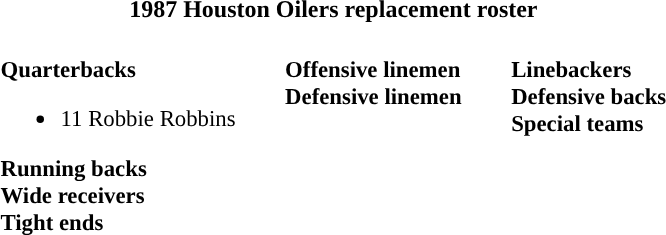<table class="toccolours" style="text-align:left">
<tr>
<th colspan="7" style="text-align:center; "><strong>1987 Houston Oilers replacement roster</strong></th>
</tr>
<tr>
<td style="font-size: 95%;" valign="top"><br><strong>Quarterbacks</strong>
<ul><li>11  Robbie Robbins</li></ul>
<strong>Running backs</strong>






<br><strong>Wide receivers</strong>








<br><strong>Tight ends</strong>


</td>
<td style="width: 25px;"></td>
<td style="font-size: 95%;" valign="top"><br><strong>Offensive linemen</strong>










<br><strong>Defensive linemen</strong>








</td>
<td style="width: 25px;"></td>
<td style="font-size: 95%;" valign="top"><br><strong>Linebackers</strong>







<br><strong>Defensive backs</strong>











<br><strong>Special teams</strong>




</td>
</tr>
</table>
